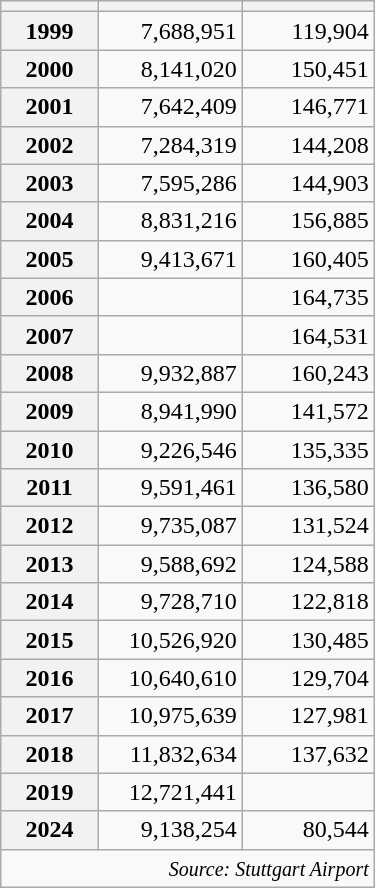<table class="wikitable" style="text-align:right; width:250px;">
<tr>
<th style="width:75px"></th>
<th style="width:100px"></th>
<th style="width:100px"></th>
</tr>
<tr>
<th>1999</th>
<td>7,688,951</td>
<td>119,904</td>
</tr>
<tr>
<th>2000</th>
<td> 8,141,020</td>
<td> 150,451</td>
</tr>
<tr>
<th>2001</th>
<td> 7,642,409</td>
<td> 146,771</td>
</tr>
<tr>
<th>2002</th>
<td> 7,284,319</td>
<td> 144,208</td>
</tr>
<tr>
<th>2003</th>
<td> 7,595,286</td>
<td> 144,903</td>
</tr>
<tr>
<th>2004</th>
<td> 8,831,216</td>
<td> 156,885</td>
</tr>
<tr>
<th>2005</th>
<td> 9,413,671</td>
<td> 160,405</td>
</tr>
<tr>
<th>2006</th>
<td></td>
<td> 164,735</td>
</tr>
<tr>
<th>2007</th>
<td></td>
<td> 164,531</td>
</tr>
<tr>
<th>2008</th>
<td> 9,932,887</td>
<td> 160,243</td>
</tr>
<tr>
<th>2009</th>
<td> 8,941,990</td>
<td> 141,572</td>
</tr>
<tr>
<th>2010</th>
<td> 9,226,546</td>
<td> 135,335</td>
</tr>
<tr>
<th>2011</th>
<td> 9,591,461</td>
<td> 136,580</td>
</tr>
<tr>
<th>2012</th>
<td> 9,735,087</td>
<td> 131,524</td>
</tr>
<tr>
<th>2013</th>
<td> 9,588,692</td>
<td> 124,588</td>
</tr>
<tr>
<th>2014</th>
<td> 9,728,710</td>
<td> 122,818</td>
</tr>
<tr>
<th>2015</th>
<td> 10,526,920</td>
<td> 130,485</td>
</tr>
<tr>
<th>2016</th>
<td> 10,640,610</td>
<td> 129,704</td>
</tr>
<tr>
<th>2017</th>
<td> 10,975,639</td>
<td> 127,981</td>
</tr>
<tr>
<th>2018</th>
<td> 11,832,634</td>
<td> 137,632</td>
</tr>
<tr>
<th>2019</th>
<td> 12,721,441</td>
<td></td>
</tr>
<tr>
<th>2024</th>
<td> 9,138,254</td>
<td> 80,544</td>
</tr>
<tr>
<td colspan="3" style="text-align:right;"><small><em>Source: Stuttgart Airport</em></small></td>
</tr>
</table>
